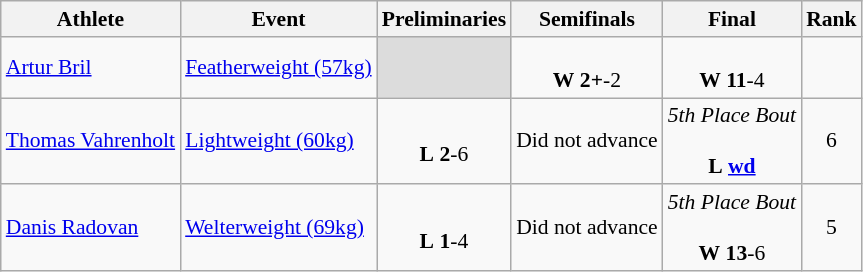<table class="wikitable" border="1" style="font-size:90%">
<tr>
<th>Athlete</th>
<th>Event</th>
<th>Preliminaries</th>
<th>Semifinals</th>
<th>Final</th>
<th>Rank</th>
</tr>
<tr>
<td><a href='#'>Artur Bril</a></td>
<td><a href='#'>Featherweight (57kg)</a></td>
<td align=center bgcolor=#DCDCDC></td>
<td align=center> <br> <strong>W</strong> <strong>2+</strong>-2</td>
<td align=center> <br> <strong>W</strong> <strong>11</strong>-4</td>
<td align=center></td>
</tr>
<tr>
<td><a href='#'>Thomas Vahrenholt</a></td>
<td><a href='#'>Lightweight (60kg)</a></td>
<td align=center> <br> <strong>L</strong> <strong>2</strong>-6</td>
<td align=center>Did not advance</td>
<td align=center><em>5th Place Bout</em><br> <br> <strong>L</strong> <strong><a href='#'>wd</a></strong></td>
<td align=center>6</td>
</tr>
<tr>
<td><a href='#'>Danis Radovan</a></td>
<td><a href='#'>Welterweight (69kg)</a></td>
<td align=center> <br> <strong>L</strong> <strong>1</strong>-4</td>
<td align=center>Did not advance</td>
<td align=center><em>5th Place Bout</em><br> <br> <strong>W</strong> <strong>13</strong>-6</td>
<td align=center>5</td>
</tr>
</table>
